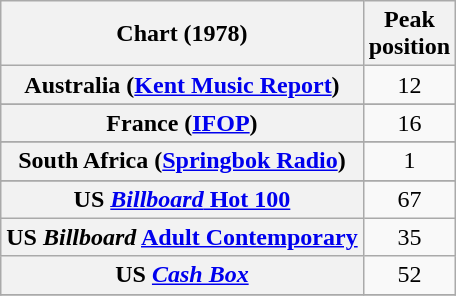<table class="wikitable sortable plainrowheaders" style="text-align:center">
<tr>
<th>Chart (1978)</th>
<th>Peak<br>position</th>
</tr>
<tr>
<th scope="row">Australia (<a href='#'>Kent Music Report</a>)</th>
<td>12</td>
</tr>
<tr>
</tr>
<tr>
</tr>
<tr>
</tr>
<tr>
<th scope="row">France (<a href='#'>IFOP</a>)</th>
<td>16</td>
</tr>
<tr>
</tr>
<tr>
</tr>
<tr>
</tr>
<tr>
</tr>
<tr>
<th scope="row">South Africa (<a href='#'>Springbok Radio</a>)</th>
<td>1</td>
</tr>
<tr>
</tr>
<tr>
</tr>
<tr>
</tr>
<tr>
<th scope="row">US <a href='#'><em>Billboard</em> Hot 100</a></th>
<td>67</td>
</tr>
<tr>
<th scope="row">US <em>Billboard</em> <a href='#'>Adult Contemporary</a></th>
<td>35</td>
</tr>
<tr>
<th scope="row">US <em><a href='#'>Cash Box</a></em></th>
<td>52</td>
</tr>
<tr>
</tr>
</table>
